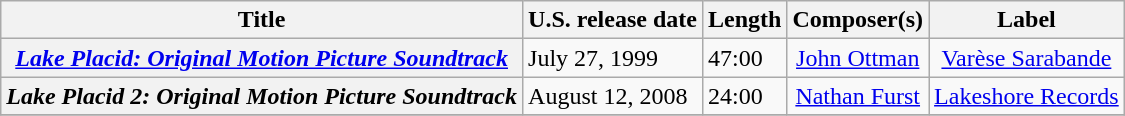<table class="wikitable plainrowheaders" style="text-align:center;">
<tr>
<th>Title</th>
<th>U.S. release date</th>
<th>Length</th>
<th>Composer(s)</th>
<th>Label</th>
</tr>
<tr>
<th scope="row"><em><a href='#'>Lake Placid: Original Motion Picture Soundtrack</a></em></th>
<td style="text-align:left">July 27, 1999</td>
<td style="text-align:left">47:00</td>
<td><a href='#'>John Ottman</a></td>
<td><a href='#'>Varèse Sarabande</a></td>
</tr>
<tr>
<th scope="row"><em>Lake Placid 2: Original Motion Picture Soundtrack</em></th>
<td style="text-align:left">August 12, 2008</td>
<td style="text-align:left">24:00</td>
<td><a href='#'>Nathan Furst</a></td>
<td><a href='#'>Lakeshore Records</a></td>
</tr>
<tr>
</tr>
</table>
